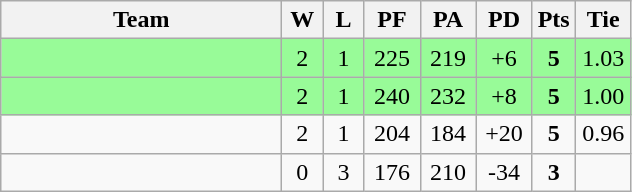<table class="wikitable" style="text-align:center;">
<tr>
<th width=180>Team</th>
<th width=20>W</th>
<th width=20>L</th>
<th width=30>PF</th>
<th width=30>PA</th>
<th width=30>PD</th>
<th width=20>Pts</th>
<th width=30>Tie</th>
</tr>
<tr bgcolor="#98fb98">
<td align=left></td>
<td>2</td>
<td>1</td>
<td>225</td>
<td>219</td>
<td>+6</td>
<td><strong>5</strong></td>
<td>1.03</td>
</tr>
<tr bgcolor="#98fb98">
<td align=left></td>
<td>2</td>
<td>1</td>
<td>240</td>
<td>232</td>
<td>+8</td>
<td><strong>5</strong></td>
<td>1.00</td>
</tr>
<tr>
<td align=left></td>
<td>2</td>
<td>1</td>
<td>204</td>
<td>184</td>
<td>+20</td>
<td><strong>5</strong></td>
<td>0.96</td>
</tr>
<tr>
<td align=left></td>
<td>0</td>
<td>3</td>
<td>176</td>
<td>210</td>
<td>-34</td>
<td><strong>3</strong></td>
<td></td>
</tr>
</table>
